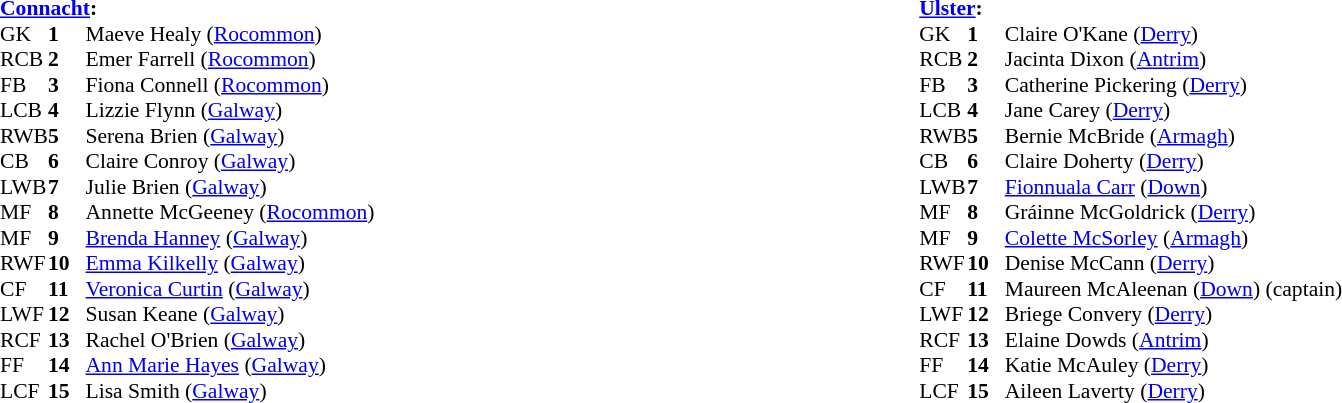<table width="100%">
<tr>
<td valign="top"></td>
<td valign="top" width="50%"><br><table style="font-size: 90%" cellspacing="0" cellpadding="0" align=center>
<tr>
<td colspan="4"><strong><a href='#'>Connacht</a>:</strong></td>
</tr>
<tr>
<th width="25"></th>
<th width="25"></th>
</tr>
<tr>
<td>GK</td>
<td><strong>1</strong></td>
<td>Maeve Healy (<a href='#'>Rocommon</a>)</td>
</tr>
<tr>
<td>RCB</td>
<td><strong>2</strong></td>
<td>Emer Farrell (<a href='#'>Rocommon</a>)</td>
</tr>
<tr>
<td>FB</td>
<td><strong>3</strong></td>
<td>Fiona Connell (<a href='#'>Rocommon</a>)</td>
</tr>
<tr>
<td>LCB</td>
<td><strong>4</strong></td>
<td>Lizzie Flynn (<a href='#'>Galway</a>)</td>
</tr>
<tr>
<td>RWB</td>
<td><strong>5</strong></td>
<td>Serena Brien (<a href='#'>Galway</a>)</td>
</tr>
<tr>
<td>CB</td>
<td><strong>6</strong></td>
<td>Claire Conroy (<a href='#'>Galway</a>)</td>
</tr>
<tr>
<td>LWB</td>
<td><strong>7</strong></td>
<td>Julie Brien (<a href='#'>Galway</a>)</td>
</tr>
<tr>
<td>MF</td>
<td><strong>8</strong></td>
<td>Annette McGeeney (<a href='#'>Rocommon</a>)</td>
</tr>
<tr>
<td>MF</td>
<td><strong>9</strong></td>
<td><a href='#'>Brenda Hanney</a> (<a href='#'>Galway</a>)</td>
</tr>
<tr>
<td>RWF</td>
<td><strong>10</strong></td>
<td><a href='#'>Emma Kilkelly</a> (<a href='#'>Galway</a>)</td>
</tr>
<tr>
<td>CF</td>
<td><strong>11</strong></td>
<td><a href='#'>Veronica Curtin</a> (<a href='#'>Galway</a>)</td>
</tr>
<tr>
<td>LWF</td>
<td><strong>12</strong></td>
<td>Susan Keane (<a href='#'>Galway</a>)</td>
</tr>
<tr>
<td>RCF</td>
<td><strong>13</strong></td>
<td>Rachel O'Brien (<a href='#'>Galway</a>)</td>
</tr>
<tr>
<td>FF</td>
<td><strong>14</strong></td>
<td><a href='#'>Ann Marie Hayes</a> (<a href='#'>Galway</a>)</td>
</tr>
<tr>
<td>LCF</td>
<td><strong>15</strong></td>
<td>Lisa Smith (<a href='#'>Galway</a>)</td>
</tr>
<tr>
</tr>
</table>
</td>
<td valign="top" width="50%"><br><table style="font-size: 90%" cellspacing="0" cellpadding="0" align=center>
<tr>
<td colspan="4"><strong><a href='#'>Ulster</a>:</strong></td>
</tr>
<tr>
<th width="25"></th>
<th width="25"></th>
</tr>
<tr>
<td>GK</td>
<td><strong>1</strong></td>
<td>Claire O'Kane (<a href='#'>Derry</a>)</td>
</tr>
<tr>
<td>RCB</td>
<td><strong>2</strong></td>
<td>Jacinta Dixon (<a href='#'>Antrim</a>)</td>
</tr>
<tr>
<td>FB</td>
<td><strong>3</strong></td>
<td>Catherine Pickering (<a href='#'>Derry</a>)</td>
</tr>
<tr>
<td>LCB</td>
<td><strong>4</strong></td>
<td>Jane Carey (<a href='#'>Derry</a>)</td>
</tr>
<tr>
<td>RWB</td>
<td><strong>5</strong></td>
<td>Bernie McBride (<a href='#'>Armagh</a>)</td>
</tr>
<tr>
<td>CB</td>
<td><strong>6</strong></td>
<td>Claire Doherty (<a href='#'>Derry</a>)</td>
</tr>
<tr>
<td>LWB</td>
<td><strong>7</strong></td>
<td><a href='#'>Fionnuala Carr</a> (<a href='#'>Down</a>)</td>
</tr>
<tr>
<td>MF</td>
<td><strong>8</strong></td>
<td>Gráinne McGoldrick (<a href='#'>Derry</a>)</td>
</tr>
<tr>
<td>MF</td>
<td><strong>9</strong></td>
<td><a href='#'>Colette McSorley</a> (<a href='#'>Armagh</a>)</td>
</tr>
<tr>
<td>RWF</td>
<td><strong>10</strong></td>
<td>Denise McCann (<a href='#'>Derry</a>)</td>
</tr>
<tr>
<td>CF</td>
<td><strong>11</strong></td>
<td>Maureen McAleenan (<a href='#'>Down</a>) (captain)</td>
</tr>
<tr>
<td>LWF</td>
<td><strong>12</strong></td>
<td>Briege Convery (<a href='#'>Derry</a>)</td>
</tr>
<tr>
<td>RCF</td>
<td><strong>13</strong></td>
<td>Elaine Dowds (<a href='#'>Antrim</a>)</td>
</tr>
<tr>
<td>FF</td>
<td><strong>14</strong></td>
<td>Katie McAuley (<a href='#'>Derry</a>)</td>
</tr>
<tr>
<td>LCF</td>
<td><strong>15</strong></td>
<td>Aileen Laverty (<a href='#'>Derry</a>)</td>
</tr>
<tr>
</tr>
</table>
</td>
</tr>
</table>
